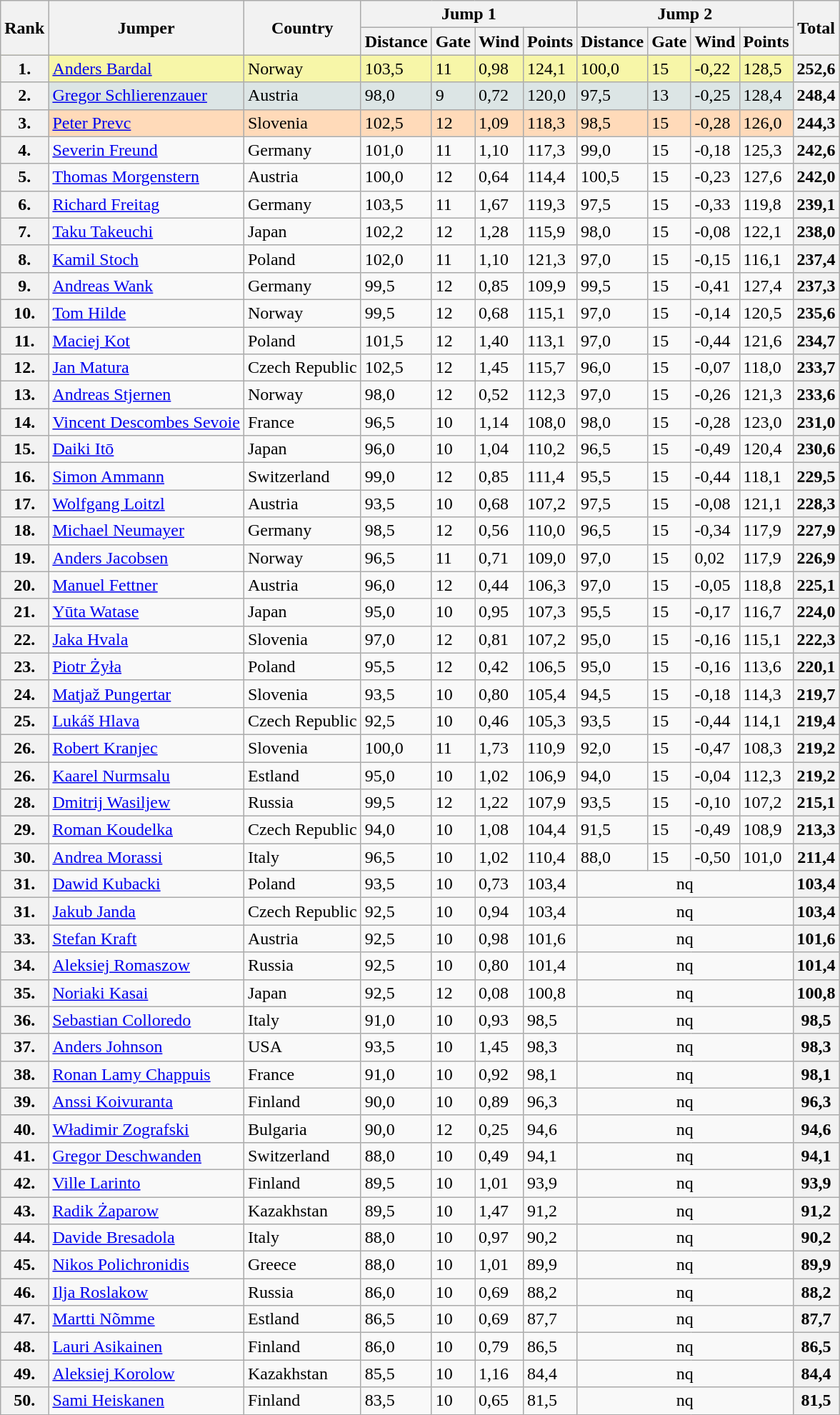<table class="wikitable sortable" style="margin-bottom: 10px">
<tr>
<th rowspan="2">Rank</th>
<th rowspan="2">Jumper</th>
<th rowspan="2">Country</th>
<th colspan="4">Jump 1</th>
<th colspan="4">Jump 2</th>
<th rowspan="2">Total</th>
</tr>
<tr>
<th>Distance</th>
<th>Gate</th>
<th>Wind</th>
<th>Points</th>
<th>Distance</th>
<th>Gate</th>
<th>Wind</th>
<th>Points</th>
</tr>
<tr bgcolor="F7F6A8">
<th>1.</th>
<td><a href='#'>Anders Bardal</a></td>
<td>Norway</td>
<td>103,5</td>
<td>11</td>
<td>0,98</td>
<td>124,1</td>
<td>100,0</td>
<td>15</td>
<td>-0,22</td>
<td>128,5</td>
<th>252,6</th>
</tr>
<tr bgcolor="DCE5E5">
<th>2.</th>
<td><a href='#'>Gregor Schlierenzauer</a></td>
<td>Austria</td>
<td>98,0</td>
<td>9</td>
<td>0,72</td>
<td>120,0</td>
<td>97,5</td>
<td>13</td>
<td>-0,25</td>
<td>128,4</td>
<th>248,4</th>
</tr>
<tr bgcolor="FFDAB9">
<th>3.</th>
<td><a href='#'>Peter Prevc</a></td>
<td>Slovenia</td>
<td>102,5</td>
<td>12</td>
<td>1,09</td>
<td>118,3</td>
<td>98,5</td>
<td>15</td>
<td>-0,28</td>
<td>126,0</td>
<th>244,3</th>
</tr>
<tr>
<th>4.</th>
<td><a href='#'>Severin Freund</a></td>
<td>Germany</td>
<td>101,0</td>
<td>11</td>
<td>1,10</td>
<td>117,3</td>
<td>99,0</td>
<td>15</td>
<td>-0,18</td>
<td>125,3</td>
<th>242,6</th>
</tr>
<tr>
<th>5.</th>
<td><a href='#'>Thomas Morgenstern</a></td>
<td>Austria</td>
<td>100,0</td>
<td>12</td>
<td>0,64</td>
<td>114,4</td>
<td>100,5</td>
<td>15</td>
<td>-0,23</td>
<td>127,6</td>
<th>242,0</th>
</tr>
<tr>
<th>6.</th>
<td><a href='#'>Richard Freitag</a></td>
<td>Germany</td>
<td>103,5</td>
<td>11</td>
<td>1,67</td>
<td>119,3</td>
<td>97,5</td>
<td>15</td>
<td>-0,33</td>
<td>119,8</td>
<th>239,1</th>
</tr>
<tr>
<th>7.</th>
<td><a href='#'>Taku Takeuchi</a></td>
<td>Japan</td>
<td>102,2</td>
<td>12</td>
<td>1,28</td>
<td>115,9</td>
<td>98,0</td>
<td>15</td>
<td>-0,08</td>
<td>122,1</td>
<th>238,0</th>
</tr>
<tr>
<th>8.</th>
<td><a href='#'>Kamil Stoch</a></td>
<td>Poland</td>
<td>102,0</td>
<td>11</td>
<td>1,10</td>
<td>121,3</td>
<td>97,0</td>
<td>15</td>
<td>-0,15</td>
<td>116,1</td>
<th>237,4</th>
</tr>
<tr>
<th>9.</th>
<td><a href='#'>Andreas Wank</a></td>
<td>Germany</td>
<td>99,5</td>
<td>12</td>
<td>0,85</td>
<td>109,9</td>
<td>99,5</td>
<td>15</td>
<td>-0,41</td>
<td>127,4</td>
<th>237,3</th>
</tr>
<tr>
<th>10.</th>
<td><a href='#'>Tom Hilde</a></td>
<td>Norway</td>
<td>99,5</td>
<td>12</td>
<td>0,68</td>
<td>115,1</td>
<td>97,0</td>
<td>15</td>
<td>-0,14</td>
<td>120,5</td>
<th>235,6</th>
</tr>
<tr>
<th>11.</th>
<td><a href='#'>Maciej Kot</a></td>
<td>Poland</td>
<td>101,5</td>
<td>12</td>
<td>1,40</td>
<td>113,1</td>
<td>97,0</td>
<td>15</td>
<td>-0,44</td>
<td>121,6</td>
<th>234,7</th>
</tr>
<tr>
<th>12.</th>
<td><a href='#'>Jan Matura</a></td>
<td>Czech Republic</td>
<td>102,5</td>
<td>12</td>
<td>1,45</td>
<td>115,7</td>
<td>96,0</td>
<td>15</td>
<td>-0,07</td>
<td>118,0</td>
<th>233,7</th>
</tr>
<tr>
<th>13.</th>
<td><a href='#'>Andreas Stjernen</a></td>
<td>Norway</td>
<td>98,0</td>
<td>12</td>
<td>0,52</td>
<td>112,3</td>
<td>97,0</td>
<td>15</td>
<td>-0,26</td>
<td>121,3</td>
<th>233,6</th>
</tr>
<tr>
<th>14.</th>
<td><a href='#'>Vincent Descombes Sevoie</a></td>
<td>France</td>
<td>96,5</td>
<td>10</td>
<td>1,14</td>
<td>108,0</td>
<td>98,0</td>
<td>15</td>
<td>-0,28</td>
<td>123,0</td>
<th>231,0</th>
</tr>
<tr>
<th>15.</th>
<td><a href='#'>Daiki Itō</a></td>
<td>Japan</td>
<td>96,0</td>
<td>10</td>
<td>1,04</td>
<td>110,2</td>
<td>96,5</td>
<td>15</td>
<td>-0,49</td>
<td>120,4</td>
<th>230,6</th>
</tr>
<tr>
<th>16.</th>
<td><a href='#'>Simon Ammann</a></td>
<td>Switzerland</td>
<td>99,0</td>
<td>12</td>
<td>0,85</td>
<td>111,4</td>
<td>95,5</td>
<td>15</td>
<td>-0,44</td>
<td>118,1</td>
<th>229,5</th>
</tr>
<tr>
<th>17.</th>
<td><a href='#'>Wolfgang Loitzl</a></td>
<td>Austria</td>
<td>93,5</td>
<td>10</td>
<td>0,68</td>
<td>107,2</td>
<td>97,5</td>
<td>15</td>
<td>-0,08</td>
<td>121,1</td>
<th>228,3</th>
</tr>
<tr>
<th>18.</th>
<td><a href='#'>Michael Neumayer</a></td>
<td>Germany</td>
<td>98,5</td>
<td>12</td>
<td>0,56</td>
<td>110,0</td>
<td>96,5</td>
<td>15</td>
<td>-0,34</td>
<td>117,9</td>
<th>227,9</th>
</tr>
<tr>
<th>19.</th>
<td><a href='#'>Anders Jacobsen</a></td>
<td>Norway</td>
<td>96,5</td>
<td>11</td>
<td>0,71</td>
<td>109,0</td>
<td>97,0</td>
<td>15</td>
<td>0,02</td>
<td>117,9</td>
<th>226,9</th>
</tr>
<tr>
<th>20.</th>
<td><a href='#'>Manuel Fettner</a></td>
<td>Austria</td>
<td>96,0</td>
<td>12</td>
<td>0,44</td>
<td>106,3</td>
<td>97,0</td>
<td>15</td>
<td>-0,05</td>
<td>118,8</td>
<th>225,1</th>
</tr>
<tr>
<th>21.</th>
<td><a href='#'>Yūta Watase</a></td>
<td>Japan</td>
<td>95,0</td>
<td>10</td>
<td>0,95</td>
<td>107,3</td>
<td>95,5</td>
<td>15</td>
<td>-0,17</td>
<td>116,7</td>
<th>224,0</th>
</tr>
<tr>
<th>22.</th>
<td><a href='#'>Jaka Hvala</a></td>
<td>Slovenia</td>
<td>97,0</td>
<td>12</td>
<td>0,81</td>
<td>107,2</td>
<td>95,0</td>
<td>15</td>
<td>-0,16</td>
<td>115,1</td>
<th>222,3</th>
</tr>
<tr>
<th>23.</th>
<td><a href='#'>Piotr Żyła</a></td>
<td>Poland</td>
<td>95,5</td>
<td>12</td>
<td>0,42</td>
<td>106,5</td>
<td>95,0</td>
<td>15</td>
<td>-0,16</td>
<td>113,6</td>
<th>220,1</th>
</tr>
<tr>
<th>24.</th>
<td><a href='#'>Matjaž Pungertar</a></td>
<td>Slovenia</td>
<td>93,5</td>
<td>10</td>
<td>0,80</td>
<td>105,4</td>
<td>94,5</td>
<td>15</td>
<td>-0,18</td>
<td>114,3</td>
<th>219,7</th>
</tr>
<tr>
<th>25.</th>
<td><a href='#'>Lukáš Hlava</a></td>
<td>Czech Republic</td>
<td>92,5</td>
<td>10</td>
<td>0,46</td>
<td>105,3</td>
<td>93,5</td>
<td>15</td>
<td>-0,44</td>
<td>114,1</td>
<th>219,4</th>
</tr>
<tr>
<th>26.</th>
<td><a href='#'>Robert Kranjec</a></td>
<td>Slovenia</td>
<td>100,0</td>
<td>11</td>
<td>1,73</td>
<td>110,9</td>
<td>92,0</td>
<td>15</td>
<td>-0,47</td>
<td>108,3</td>
<th>219,2</th>
</tr>
<tr>
<th>26.</th>
<td><a href='#'>Kaarel Nurmsalu</a></td>
<td>Estland</td>
<td>95,0</td>
<td>10</td>
<td>1,02</td>
<td>106,9</td>
<td>94,0</td>
<td>15</td>
<td>-0,04</td>
<td>112,3</td>
<th>219,2</th>
</tr>
<tr>
<th>28.</th>
<td><a href='#'>Dmitrij Wasiljew</a></td>
<td>Russia</td>
<td>99,5</td>
<td>12</td>
<td>1,22</td>
<td>107,9</td>
<td>93,5</td>
<td>15</td>
<td>-0,10</td>
<td>107,2</td>
<th>215,1</th>
</tr>
<tr>
<th>29.</th>
<td><a href='#'>Roman Koudelka</a></td>
<td>Czech Republic</td>
<td>94,0</td>
<td>10</td>
<td>1,08</td>
<td>104,4</td>
<td>91,5</td>
<td>15</td>
<td>-0,49</td>
<td>108,9</td>
<th>213,3</th>
</tr>
<tr>
<th>30.</th>
<td><a href='#'>Andrea Morassi</a></td>
<td>Italy</td>
<td>96,5</td>
<td>10</td>
<td>1,02</td>
<td>110,4</td>
<td>88,0</td>
<td>15</td>
<td>-0,50</td>
<td>101,0</td>
<th>211,4</th>
</tr>
<tr>
<th>31.</th>
<td><a href='#'>Dawid Kubacki</a></td>
<td>Poland</td>
<td>93,5</td>
<td>10</td>
<td>0,73</td>
<td>103,4</td>
<td colspan="4" style="text-align:center;">nq</td>
<th>103,4</th>
</tr>
<tr>
<th>31.</th>
<td><a href='#'>Jakub Janda</a></td>
<td>Czech Republic</td>
<td>92,5</td>
<td>10</td>
<td>0,94</td>
<td>103,4</td>
<td colspan="4" style="text-align:center;">nq</td>
<th>103,4</th>
</tr>
<tr>
<th>33.</th>
<td><a href='#'>Stefan Kraft</a></td>
<td>Austria</td>
<td>92,5</td>
<td>10</td>
<td>0,98</td>
<td>101,6</td>
<td colspan="4" style="text-align:center;">nq</td>
<th>101,6</th>
</tr>
<tr>
<th>34.</th>
<td><a href='#'>Aleksiej Romaszow</a></td>
<td>Russia</td>
<td>92,5</td>
<td>10</td>
<td>0,80</td>
<td>101,4</td>
<td colspan="4" style="text-align:center;">nq</td>
<th>101,4</th>
</tr>
<tr>
<th>35.</th>
<td><a href='#'>Noriaki Kasai</a></td>
<td>Japan</td>
<td>92,5</td>
<td>12</td>
<td>0,08</td>
<td>100,8</td>
<td colspan="4" style="text-align:center;">nq</td>
<th>100,8</th>
</tr>
<tr>
<th>36.</th>
<td><a href='#'>Sebastian Colloredo</a></td>
<td>Italy</td>
<td>91,0</td>
<td>10</td>
<td>0,93</td>
<td>98,5</td>
<td colspan="4" style="text-align:center;">nq</td>
<th>98,5</th>
</tr>
<tr>
<th>37.</th>
<td><a href='#'>Anders Johnson</a></td>
<td>USA</td>
<td>93,5</td>
<td>10</td>
<td>1,45</td>
<td>98,3</td>
<td colspan="4" style="text-align:center;">nq</td>
<th>98,3</th>
</tr>
<tr>
<th>38.</th>
<td><a href='#'>Ronan Lamy Chappuis</a></td>
<td>France</td>
<td>91,0</td>
<td>10</td>
<td>0,92</td>
<td>98,1</td>
<td colspan="4" style="text-align:center;">nq</td>
<th>98,1</th>
</tr>
<tr>
<th>39.</th>
<td><a href='#'>Anssi Koivuranta</a></td>
<td>Finland</td>
<td>90,0</td>
<td>10</td>
<td>0,89</td>
<td>96,3</td>
<td colspan="4" style="text-align:center;">nq</td>
<th>96,3</th>
</tr>
<tr>
<th>40.</th>
<td><a href='#'>Władimir Zografski</a></td>
<td>Bulgaria</td>
<td>90,0</td>
<td>12</td>
<td>0,25</td>
<td>94,6</td>
<td colspan="4" style="text-align:center;">nq</td>
<th>94,6</th>
</tr>
<tr>
<th>41.</th>
<td><a href='#'>Gregor Deschwanden</a></td>
<td>Switzerland</td>
<td>88,0</td>
<td>10</td>
<td>0,49</td>
<td>94,1</td>
<td colspan="4" style="text-align:center;">nq</td>
<th>94,1</th>
</tr>
<tr>
<th>42.</th>
<td><a href='#'>Ville Larinto</a></td>
<td>Finland</td>
<td>89,5</td>
<td>10</td>
<td>1,01</td>
<td>93,9</td>
<td colspan="4" style="text-align:center;">nq</td>
<th>93,9</th>
</tr>
<tr>
<th>43.</th>
<td><a href='#'>Radik Żaparow</a></td>
<td>Kazakhstan</td>
<td>89,5</td>
<td>10</td>
<td>1,47</td>
<td>91,2</td>
<td colspan="4" style="text-align:center;">nq</td>
<th>91,2</th>
</tr>
<tr>
<th>44.</th>
<td><a href='#'>Davide Bresadola</a></td>
<td>Italy</td>
<td>88,0</td>
<td>10</td>
<td>0,97</td>
<td>90,2</td>
<td colspan="4" style="text-align:center;">nq</td>
<th>90,2</th>
</tr>
<tr>
<th>45.</th>
<td><a href='#'>Nikos Polichronidis</a></td>
<td>Greece</td>
<td>88,0</td>
<td>10</td>
<td>1,01</td>
<td>89,9</td>
<td colspan="4" style="text-align:center;">nq</td>
<th>89,9</th>
</tr>
<tr>
<th>46.</th>
<td><a href='#'>Ilja Roslakow</a></td>
<td>Russia</td>
<td>86,0</td>
<td>10</td>
<td>0,69</td>
<td>88,2</td>
<td colspan="4" style="text-align:center;">nq</td>
<th>88,2</th>
</tr>
<tr>
<th>47.</th>
<td><a href='#'>Martti Nõmme</a></td>
<td>Estland</td>
<td>86,5</td>
<td>10</td>
<td>0,69</td>
<td>87,7</td>
<td colspan="4" style="text-align:center;">nq</td>
<th>87,7</th>
</tr>
<tr>
<th>48.</th>
<td><a href='#'>Lauri Asikainen</a></td>
<td>Finland</td>
<td>86,0</td>
<td>10</td>
<td>0,79</td>
<td>86,5</td>
<td colspan="4" style="text-align:center;">nq</td>
<th>86,5</th>
</tr>
<tr>
<th>49.</th>
<td><a href='#'>Aleksiej Korolow</a></td>
<td>Kazakhstan</td>
<td>85,5</td>
<td>10</td>
<td>1,16</td>
<td>84,4</td>
<td colspan="4" style="text-align:center;">nq</td>
<th>84,4</th>
</tr>
<tr>
<th>50.</th>
<td><a href='#'>Sami Heiskanen</a></td>
<td>Finland</td>
<td>83,5</td>
<td>10</td>
<td>0,65</td>
<td>81,5</td>
<td colspan="4" style="text-align:center;">nq</td>
<th>81,5</th>
</tr>
</table>
